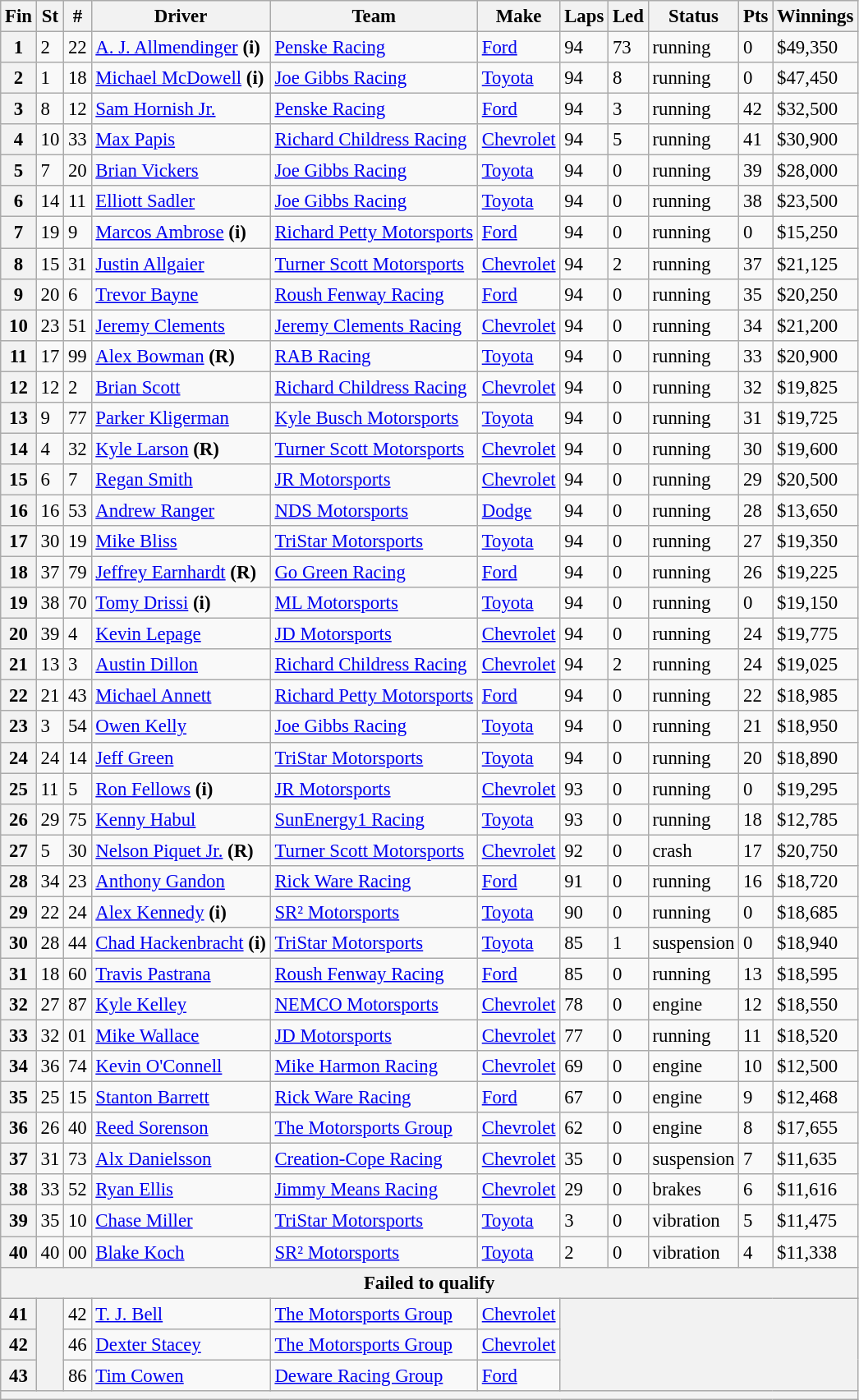<table class="wikitable" style="font-size:95%">
<tr>
<th>Fin</th>
<th>St</th>
<th>#</th>
<th>Driver</th>
<th>Team</th>
<th>Make</th>
<th>Laps</th>
<th>Led</th>
<th>Status</th>
<th>Pts</th>
<th>Winnings</th>
</tr>
<tr>
<th>1</th>
<td>2</td>
<td>22</td>
<td><a href='#'>A. J. Allmendinger</a> <strong>(i)</strong></td>
<td><a href='#'>Penske Racing</a></td>
<td><a href='#'>Ford</a></td>
<td>94</td>
<td>73</td>
<td>running</td>
<td>0</td>
<td>$49,350</td>
</tr>
<tr>
<th>2</th>
<td>1</td>
<td>18</td>
<td><a href='#'>Michael McDowell</a> <strong>(i)</strong></td>
<td><a href='#'>Joe Gibbs Racing</a></td>
<td><a href='#'>Toyota</a></td>
<td>94</td>
<td>8</td>
<td>running</td>
<td>0</td>
<td>$47,450</td>
</tr>
<tr>
<th>3</th>
<td>8</td>
<td>12</td>
<td><a href='#'>Sam Hornish Jr.</a></td>
<td><a href='#'>Penske Racing</a></td>
<td><a href='#'>Ford</a></td>
<td>94</td>
<td>3</td>
<td>running</td>
<td>42</td>
<td>$32,500</td>
</tr>
<tr>
<th>4</th>
<td>10</td>
<td>33</td>
<td><a href='#'>Max Papis</a></td>
<td><a href='#'>Richard Childress Racing</a></td>
<td><a href='#'>Chevrolet</a></td>
<td>94</td>
<td>5</td>
<td>running</td>
<td>41</td>
<td>$30,900</td>
</tr>
<tr>
<th>5</th>
<td>7</td>
<td>20</td>
<td><a href='#'>Brian Vickers</a></td>
<td><a href='#'>Joe Gibbs Racing</a></td>
<td><a href='#'>Toyota</a></td>
<td>94</td>
<td>0</td>
<td>running</td>
<td>39</td>
<td>$28,000</td>
</tr>
<tr>
<th>6</th>
<td>14</td>
<td>11</td>
<td><a href='#'>Elliott Sadler</a></td>
<td><a href='#'>Joe Gibbs Racing</a></td>
<td><a href='#'>Toyota</a></td>
<td>94</td>
<td>0</td>
<td>running</td>
<td>38</td>
<td>$23,500</td>
</tr>
<tr>
<th>7</th>
<td>19</td>
<td>9</td>
<td><a href='#'>Marcos Ambrose</a> <strong>(i)</strong></td>
<td><a href='#'>Richard Petty Motorsports</a></td>
<td><a href='#'>Ford</a></td>
<td>94</td>
<td>0</td>
<td>running</td>
<td>0</td>
<td>$15,250</td>
</tr>
<tr>
<th>8</th>
<td>15</td>
<td>31</td>
<td><a href='#'>Justin Allgaier</a></td>
<td><a href='#'>Turner Scott Motorsports</a></td>
<td><a href='#'>Chevrolet</a></td>
<td>94</td>
<td>2</td>
<td>running</td>
<td>37</td>
<td>$21,125</td>
</tr>
<tr>
<th>9</th>
<td>20</td>
<td>6</td>
<td><a href='#'>Trevor Bayne</a></td>
<td><a href='#'>Roush Fenway Racing</a></td>
<td><a href='#'>Ford</a></td>
<td>94</td>
<td>0</td>
<td>running</td>
<td>35</td>
<td>$20,250</td>
</tr>
<tr>
<th>10</th>
<td>23</td>
<td>51</td>
<td><a href='#'>Jeremy Clements</a></td>
<td><a href='#'>Jeremy Clements Racing</a></td>
<td><a href='#'>Chevrolet</a></td>
<td>94</td>
<td>0</td>
<td>running</td>
<td>34</td>
<td>$21,200</td>
</tr>
<tr>
<th>11</th>
<td>17</td>
<td>99</td>
<td><a href='#'>Alex Bowman</a> <strong>(R)</strong></td>
<td><a href='#'>RAB Racing</a></td>
<td><a href='#'>Toyota</a></td>
<td>94</td>
<td>0</td>
<td>running</td>
<td>33</td>
<td>$20,900</td>
</tr>
<tr>
<th>12</th>
<td>12</td>
<td>2</td>
<td><a href='#'>Brian Scott</a></td>
<td><a href='#'>Richard Childress Racing</a></td>
<td><a href='#'>Chevrolet</a></td>
<td>94</td>
<td>0</td>
<td>running</td>
<td>32</td>
<td>$19,825</td>
</tr>
<tr>
<th>13</th>
<td>9</td>
<td>77</td>
<td><a href='#'>Parker Kligerman</a></td>
<td><a href='#'>Kyle Busch Motorsports</a></td>
<td><a href='#'>Toyota</a></td>
<td>94</td>
<td>0</td>
<td>running</td>
<td>31</td>
<td>$19,725</td>
</tr>
<tr>
<th>14</th>
<td>4</td>
<td>32</td>
<td><a href='#'>Kyle Larson</a> <strong>(R)</strong></td>
<td><a href='#'>Turner Scott Motorsports</a></td>
<td><a href='#'>Chevrolet</a></td>
<td>94</td>
<td>0</td>
<td>running</td>
<td>30</td>
<td>$19,600</td>
</tr>
<tr>
<th>15</th>
<td>6</td>
<td>7</td>
<td><a href='#'>Regan Smith</a></td>
<td><a href='#'>JR Motorsports</a></td>
<td><a href='#'>Chevrolet</a></td>
<td>94</td>
<td>0</td>
<td>running</td>
<td>29</td>
<td>$20,500</td>
</tr>
<tr>
<th>16</th>
<td>16</td>
<td>53</td>
<td><a href='#'>Andrew Ranger</a></td>
<td><a href='#'>NDS Motorsports</a></td>
<td><a href='#'>Dodge</a></td>
<td>94</td>
<td>0</td>
<td>running</td>
<td>28</td>
<td>$13,650</td>
</tr>
<tr>
<th>17</th>
<td>30</td>
<td>19</td>
<td><a href='#'>Mike Bliss</a></td>
<td><a href='#'>TriStar Motorsports</a></td>
<td><a href='#'>Toyota</a></td>
<td>94</td>
<td>0</td>
<td>running</td>
<td>27</td>
<td>$19,350</td>
</tr>
<tr>
<th>18</th>
<td>37</td>
<td>79</td>
<td><a href='#'>Jeffrey Earnhardt</a> <strong>(R)</strong></td>
<td><a href='#'>Go Green Racing</a></td>
<td><a href='#'>Ford</a></td>
<td>94</td>
<td>0</td>
<td>running</td>
<td>26</td>
<td>$19,225</td>
</tr>
<tr>
<th>19</th>
<td>38</td>
<td>70</td>
<td><a href='#'>Tomy Drissi</a> <strong>(i)</strong></td>
<td><a href='#'>ML Motorsports</a></td>
<td><a href='#'>Toyota</a></td>
<td>94</td>
<td>0</td>
<td>running</td>
<td>0</td>
<td>$19,150</td>
</tr>
<tr>
<th>20</th>
<td>39</td>
<td>4</td>
<td><a href='#'>Kevin Lepage</a></td>
<td><a href='#'>JD Motorsports</a></td>
<td><a href='#'>Chevrolet</a></td>
<td>94</td>
<td>0</td>
<td>running</td>
<td>24</td>
<td>$19,775</td>
</tr>
<tr>
<th>21</th>
<td>13</td>
<td>3</td>
<td><a href='#'>Austin Dillon</a></td>
<td><a href='#'>Richard Childress Racing</a></td>
<td><a href='#'>Chevrolet</a></td>
<td>94</td>
<td>2</td>
<td>running</td>
<td>24</td>
<td>$19,025</td>
</tr>
<tr>
<th>22</th>
<td>21</td>
<td>43</td>
<td><a href='#'>Michael Annett</a></td>
<td><a href='#'>Richard Petty Motorsports</a></td>
<td><a href='#'>Ford</a></td>
<td>94</td>
<td>0</td>
<td>running</td>
<td>22</td>
<td>$18,985</td>
</tr>
<tr>
<th>23</th>
<td>3</td>
<td>54</td>
<td><a href='#'>Owen Kelly</a></td>
<td><a href='#'>Joe Gibbs Racing</a></td>
<td><a href='#'>Toyota</a></td>
<td>94</td>
<td>0</td>
<td>running</td>
<td>21</td>
<td>$18,950</td>
</tr>
<tr>
<th>24</th>
<td>24</td>
<td>14</td>
<td><a href='#'>Jeff Green</a></td>
<td><a href='#'>TriStar Motorsports</a></td>
<td><a href='#'>Toyota</a></td>
<td>94</td>
<td>0</td>
<td>running</td>
<td>20</td>
<td>$18,890</td>
</tr>
<tr>
<th>25</th>
<td>11</td>
<td>5</td>
<td><a href='#'>Ron Fellows</a> <strong>(i)</strong></td>
<td><a href='#'>JR Motorsports</a></td>
<td><a href='#'>Chevrolet</a></td>
<td>93</td>
<td>0</td>
<td>running</td>
<td>0</td>
<td>$19,295</td>
</tr>
<tr>
<th>26</th>
<td>29</td>
<td>75</td>
<td><a href='#'>Kenny Habul</a></td>
<td><a href='#'>SunEnergy1 Racing</a></td>
<td><a href='#'>Toyota</a></td>
<td>93</td>
<td>0</td>
<td>running</td>
<td>18</td>
<td>$12,785</td>
</tr>
<tr>
<th>27</th>
<td>5</td>
<td>30</td>
<td><a href='#'>Nelson Piquet Jr.</a> <strong>(R)</strong></td>
<td><a href='#'>Turner Scott Motorsports</a></td>
<td><a href='#'>Chevrolet</a></td>
<td>92</td>
<td>0</td>
<td>crash</td>
<td>17</td>
<td>$20,750</td>
</tr>
<tr>
<th>28</th>
<td>34</td>
<td>23</td>
<td><a href='#'>Anthony Gandon</a></td>
<td><a href='#'>Rick Ware Racing</a></td>
<td><a href='#'>Ford</a></td>
<td>91</td>
<td>0</td>
<td>running</td>
<td>16</td>
<td>$18,720</td>
</tr>
<tr>
<th>29</th>
<td>22</td>
<td>24</td>
<td><a href='#'>Alex Kennedy</a> <strong>(i)</strong></td>
<td><a href='#'>SR² Motorsports</a></td>
<td><a href='#'>Toyota</a></td>
<td>90</td>
<td>0</td>
<td>running</td>
<td>0</td>
<td>$18,685</td>
</tr>
<tr>
<th>30</th>
<td>28</td>
<td>44</td>
<td><a href='#'>Chad Hackenbracht</a> <strong>(i)</strong></td>
<td><a href='#'>TriStar Motorsports</a></td>
<td><a href='#'>Toyota</a></td>
<td>85</td>
<td>1</td>
<td>suspension</td>
<td>0</td>
<td>$18,940</td>
</tr>
<tr>
<th>31</th>
<td>18</td>
<td>60</td>
<td><a href='#'>Travis Pastrana</a></td>
<td><a href='#'>Roush Fenway Racing</a></td>
<td><a href='#'>Ford</a></td>
<td>85</td>
<td>0</td>
<td>running</td>
<td>13</td>
<td>$18,595</td>
</tr>
<tr>
<th>32</th>
<td>27</td>
<td>87</td>
<td><a href='#'>Kyle Kelley</a></td>
<td><a href='#'>NEMCO Motorsports</a></td>
<td><a href='#'>Chevrolet</a></td>
<td>78</td>
<td>0</td>
<td>engine</td>
<td>12</td>
<td>$18,550</td>
</tr>
<tr>
<th>33</th>
<td>32</td>
<td>01</td>
<td><a href='#'>Mike Wallace</a></td>
<td><a href='#'>JD Motorsports</a></td>
<td><a href='#'>Chevrolet</a></td>
<td>77</td>
<td>0</td>
<td>running</td>
<td>11</td>
<td>$18,520</td>
</tr>
<tr>
<th>34</th>
<td>36</td>
<td>74</td>
<td><a href='#'>Kevin O'Connell</a></td>
<td><a href='#'>Mike Harmon Racing</a></td>
<td><a href='#'>Chevrolet</a></td>
<td>69</td>
<td>0</td>
<td>engine</td>
<td>10</td>
<td>$12,500</td>
</tr>
<tr>
<th>35</th>
<td>25</td>
<td>15</td>
<td><a href='#'>Stanton Barrett</a></td>
<td><a href='#'>Rick Ware Racing</a></td>
<td><a href='#'>Ford</a></td>
<td>67</td>
<td>0</td>
<td>engine</td>
<td>9</td>
<td>$12,468</td>
</tr>
<tr>
<th>36</th>
<td>26</td>
<td>40</td>
<td><a href='#'>Reed Sorenson</a></td>
<td><a href='#'>The Motorsports Group</a></td>
<td><a href='#'>Chevrolet</a></td>
<td>62</td>
<td>0</td>
<td>engine</td>
<td>8</td>
<td>$17,655</td>
</tr>
<tr>
<th>37</th>
<td>31</td>
<td>73</td>
<td><a href='#'>Alx Danielsson</a></td>
<td><a href='#'>Creation-Cope Racing</a></td>
<td><a href='#'>Chevrolet</a></td>
<td>35</td>
<td>0</td>
<td>suspension</td>
<td>7</td>
<td>$11,635</td>
</tr>
<tr>
<th>38</th>
<td>33</td>
<td>52</td>
<td><a href='#'>Ryan Ellis</a></td>
<td><a href='#'>Jimmy Means Racing</a></td>
<td><a href='#'>Chevrolet</a></td>
<td>29</td>
<td>0</td>
<td>brakes</td>
<td>6</td>
<td>$11,616</td>
</tr>
<tr>
<th>39</th>
<td>35</td>
<td>10</td>
<td><a href='#'>Chase Miller</a></td>
<td><a href='#'>TriStar Motorsports</a></td>
<td><a href='#'>Toyota</a></td>
<td>3</td>
<td>0</td>
<td>vibration</td>
<td>5</td>
<td>$11,475</td>
</tr>
<tr>
<th>40</th>
<td>40</td>
<td>00</td>
<td><a href='#'>Blake Koch</a></td>
<td><a href='#'>SR² Motorsports</a></td>
<td><a href='#'>Toyota</a></td>
<td>2</td>
<td>0</td>
<td>vibration</td>
<td>4</td>
<td>$11,338</td>
</tr>
<tr>
<th colspan="11">Failed to qualify</th>
</tr>
<tr>
<th>41</th>
<th rowspan="3"></th>
<td>42</td>
<td><a href='#'>T. J. Bell</a></td>
<td><a href='#'>The Motorsports Group</a></td>
<td><a href='#'>Chevrolet</a></td>
<th colspan="5" rowspan="3"></th>
</tr>
<tr>
<th>42</th>
<td>46</td>
<td><a href='#'>Dexter Stacey</a></td>
<td><a href='#'>The Motorsports Group</a></td>
<td><a href='#'>Chevrolet</a></td>
</tr>
<tr>
<th>43</th>
<td>86</td>
<td><a href='#'>Tim Cowen</a></td>
<td><a href='#'>Deware Racing Group</a></td>
<td><a href='#'>Ford</a></td>
</tr>
<tr>
<th colspan="11"></th>
</tr>
</table>
